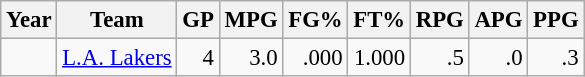<table class="wikitable sortable" style="font-size:95%; text-align:right;">
<tr>
<th>Year</th>
<th>Team</th>
<th>GP</th>
<th>MPG</th>
<th>FG%</th>
<th>FT%</th>
<th>RPG</th>
<th>APG</th>
<th>PPG</th>
</tr>
<tr>
<td style="text-align:left;"></td>
<td style="text-align:left;"><a href='#'>L.A. Lakers</a></td>
<td>4</td>
<td>3.0</td>
<td>.000</td>
<td>1.000</td>
<td>.5</td>
<td>.0</td>
<td>.3</td>
</tr>
</table>
